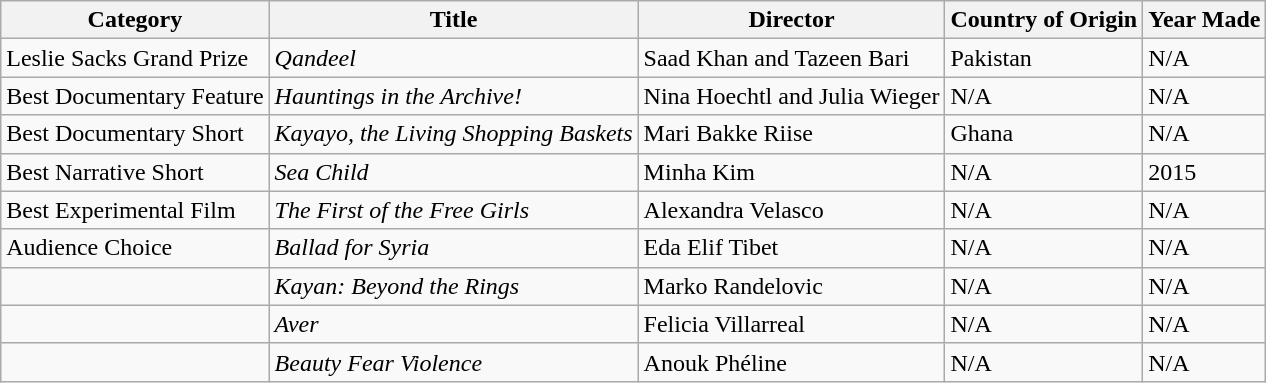<table class="wikitable">
<tr>
<th>Category</th>
<th>Title</th>
<th>Director</th>
<th>Country of Origin</th>
<th>Year Made</th>
</tr>
<tr>
<td>Leslie Sacks Grand Prize</td>
<td><em>Qandeel</em></td>
<td>Saad Khan and Tazeen Bari</td>
<td>Pakistan</td>
<td>N/A</td>
</tr>
<tr>
<td>Best Documentary Feature</td>
<td><em>Hauntings in the Archive!</em></td>
<td>Nina Hoechtl and Julia Wieger</td>
<td>N/A</td>
<td>N/A</td>
</tr>
<tr>
<td>Best Documentary Short</td>
<td><em>Kayayo, the Living Shopping Baskets</em></td>
<td>Mari Bakke Riise</td>
<td>Ghana</td>
<td>N/A</td>
</tr>
<tr>
<td>Best Narrative Short</td>
<td><em>Sea Child</em></td>
<td>Minha Kim</td>
<td>N/A</td>
<td>2015</td>
</tr>
<tr>
<td>Best Experimental Film</td>
<td><em>The First of the Free Girls</em></td>
<td>Alexandra Velasco</td>
<td>N/A</td>
<td>N/A</td>
</tr>
<tr>
<td>Audience Choice</td>
<td><em>Ballad for Syria</em></td>
<td>Eda Elif Tibet</td>
<td>N/A</td>
<td>N/A</td>
</tr>
<tr>
<td></td>
<td><em>Kayan: Beyond the Rings</em></td>
<td>Marko Randelovic</td>
<td>N/A</td>
<td>N/A</td>
</tr>
<tr>
<td></td>
<td><em>Aver</em></td>
<td>Felicia Villarreal</td>
<td>N/A</td>
<td>N/A</td>
</tr>
<tr>
<td></td>
<td><em>Beauty Fear Violence</em></td>
<td>Anouk Phéline</td>
<td>N/A</td>
<td>N/A</td>
</tr>
</table>
